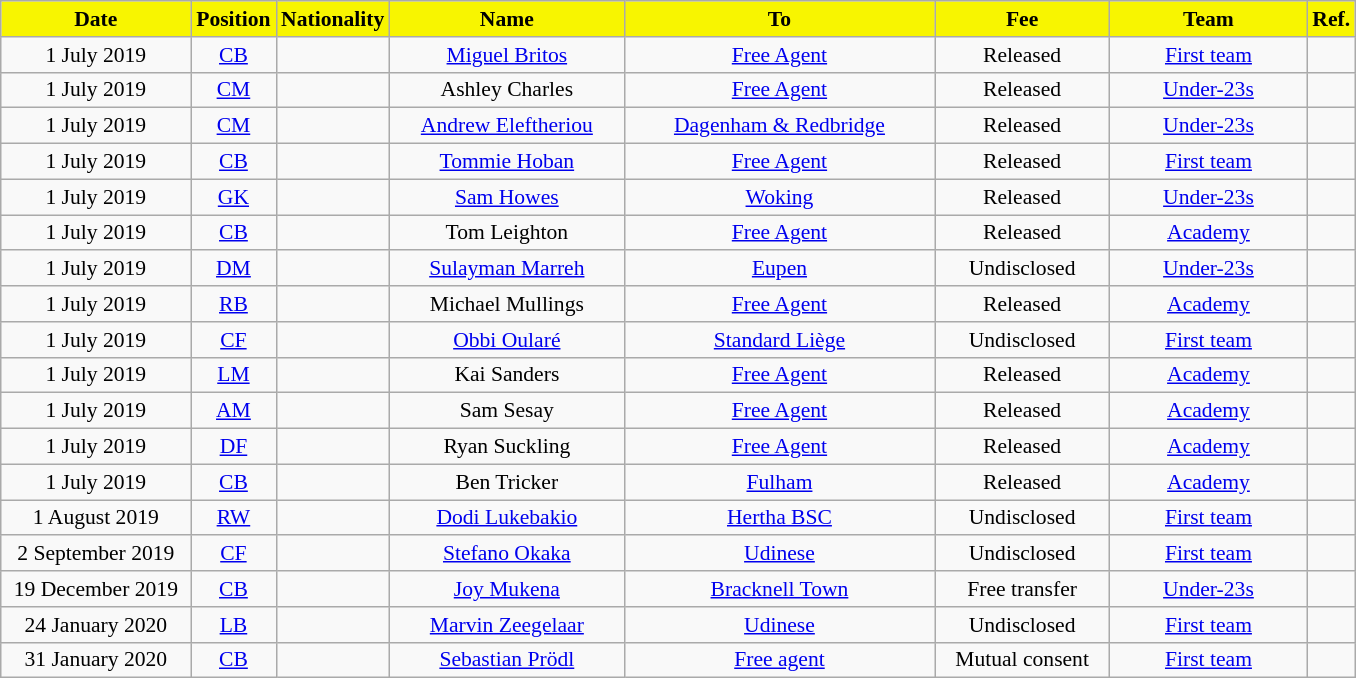<table class="wikitable"  style="text-align:center; font-size:90%; ">
<tr>
<th style="background:#F8F500; color:#000000; width:120px;">Date</th>
<th style="background:#F8F500; color:#000000; width:50px;">Position</th>
<th style="background:#F8F500; color:#000000; width:50px;">Nationality</th>
<th style="background:#F8F500; color:#000000; width:150px;">Name</th>
<th style="background:#F8F500; color:#000000; width:200px;">To</th>
<th style="background:#F8F500; color:#000000; width:110px;">Fee</th>
<th style="background:#F8F500; color:#000000; width:125px;">Team</th>
<th style="background:#F8F500; color:#000000; width:25px;">Ref.</th>
</tr>
<tr>
<td>1 July 2019</td>
<td><a href='#'>CB</a></td>
<td></td>
<td><a href='#'>Miguel Britos</a></td>
<td> <a href='#'>Free Agent</a></td>
<td>Released</td>
<td><a href='#'>First team</a></td>
<td></td>
</tr>
<tr>
<td>1 July 2019</td>
<td><a href='#'>CM</a></td>
<td></td>
<td>Ashley Charles</td>
<td> <a href='#'>Free Agent</a></td>
<td>Released</td>
<td><a href='#'>Under-23s</a></td>
<td></td>
</tr>
<tr>
<td>1 July 2019</td>
<td><a href='#'>CM</a></td>
<td></td>
<td><a href='#'>Andrew Eleftheriou</a></td>
<td> <a href='#'>Dagenham & Redbridge</a></td>
<td>Released</td>
<td><a href='#'>Under-23s</a></td>
<td></td>
</tr>
<tr>
<td>1 July 2019</td>
<td><a href='#'>CB</a></td>
<td></td>
<td><a href='#'>Tommie Hoban</a></td>
<td> <a href='#'>Free Agent</a></td>
<td>Released</td>
<td><a href='#'>First team</a></td>
<td></td>
</tr>
<tr>
<td>1 July 2019</td>
<td><a href='#'>GK</a></td>
<td></td>
<td><a href='#'>Sam Howes</a></td>
<td> <a href='#'>Woking</a></td>
<td>Released</td>
<td><a href='#'>Under-23s</a></td>
<td></td>
</tr>
<tr>
<td>1 July 2019</td>
<td><a href='#'>CB</a></td>
<td></td>
<td>Tom Leighton</td>
<td> <a href='#'>Free Agent</a></td>
<td>Released</td>
<td><a href='#'>Academy</a></td>
<td></td>
</tr>
<tr>
<td>1 July 2019</td>
<td><a href='#'>DM</a></td>
<td></td>
<td><a href='#'>Sulayman Marreh</a></td>
<td> <a href='#'>Eupen</a></td>
<td>Undisclosed</td>
<td><a href='#'>Under-23s</a></td>
<td></td>
</tr>
<tr>
<td>1 July 2019</td>
<td><a href='#'>RB</a></td>
<td></td>
<td>Michael Mullings</td>
<td> <a href='#'>Free Agent</a></td>
<td>Released</td>
<td><a href='#'>Academy</a></td>
<td></td>
</tr>
<tr>
<td>1 July 2019</td>
<td><a href='#'>CF</a></td>
<td></td>
<td><a href='#'>Obbi Oularé</a></td>
<td> <a href='#'>Standard Liège</a></td>
<td>Undisclosed</td>
<td><a href='#'>First team</a></td>
<td></td>
</tr>
<tr>
<td>1 July 2019</td>
<td><a href='#'>LM</a></td>
<td></td>
<td>Kai Sanders</td>
<td> <a href='#'>Free Agent</a></td>
<td>Released</td>
<td><a href='#'>Academy</a></td>
<td></td>
</tr>
<tr>
<td>1 July 2019</td>
<td><a href='#'>AM</a></td>
<td></td>
<td>Sam Sesay</td>
<td> <a href='#'>Free Agent</a></td>
<td>Released</td>
<td><a href='#'>Academy</a></td>
<td></td>
</tr>
<tr>
<td>1 July 2019</td>
<td><a href='#'>DF</a></td>
<td></td>
<td>Ryan Suckling</td>
<td> <a href='#'>Free Agent</a></td>
<td>Released</td>
<td><a href='#'>Academy</a></td>
<td></td>
</tr>
<tr>
<td>1 July 2019</td>
<td><a href='#'>CB</a></td>
<td></td>
<td>Ben Tricker</td>
<td> <a href='#'>Fulham</a></td>
<td>Released</td>
<td><a href='#'>Academy</a></td>
<td></td>
</tr>
<tr>
<td>1 August 2019</td>
<td><a href='#'>RW</a></td>
<td></td>
<td><a href='#'>Dodi Lukebakio</a></td>
<td> <a href='#'>Hertha BSC</a></td>
<td>Undisclosed</td>
<td><a href='#'>First team</a></td>
<td></td>
</tr>
<tr>
<td>2 September 2019</td>
<td><a href='#'>CF</a></td>
<td></td>
<td><a href='#'>Stefano Okaka</a></td>
<td> <a href='#'>Udinese</a></td>
<td>Undisclosed</td>
<td><a href='#'>First team</a></td>
<td></td>
</tr>
<tr>
<td>19 December 2019</td>
<td><a href='#'>CB</a></td>
<td></td>
<td><a href='#'>Joy Mukena</a></td>
<td> <a href='#'>Bracknell Town</a></td>
<td>Free transfer</td>
<td><a href='#'>Under-23s</a></td>
<td></td>
</tr>
<tr>
<td>24 January 2020</td>
<td><a href='#'>LB</a></td>
<td></td>
<td><a href='#'>Marvin Zeegelaar</a></td>
<td> <a href='#'>Udinese</a></td>
<td>Undisclosed</td>
<td><a href='#'>First team</a></td>
<td></td>
</tr>
<tr>
<td>31 January 2020</td>
<td><a href='#'>CB</a></td>
<td></td>
<td><a href='#'>Sebastian Prödl</a></td>
<td> <a href='#'>Free agent</a></td>
<td>Mutual consent</td>
<td><a href='#'>First team</a></td>
<td></td>
</tr>
</table>
